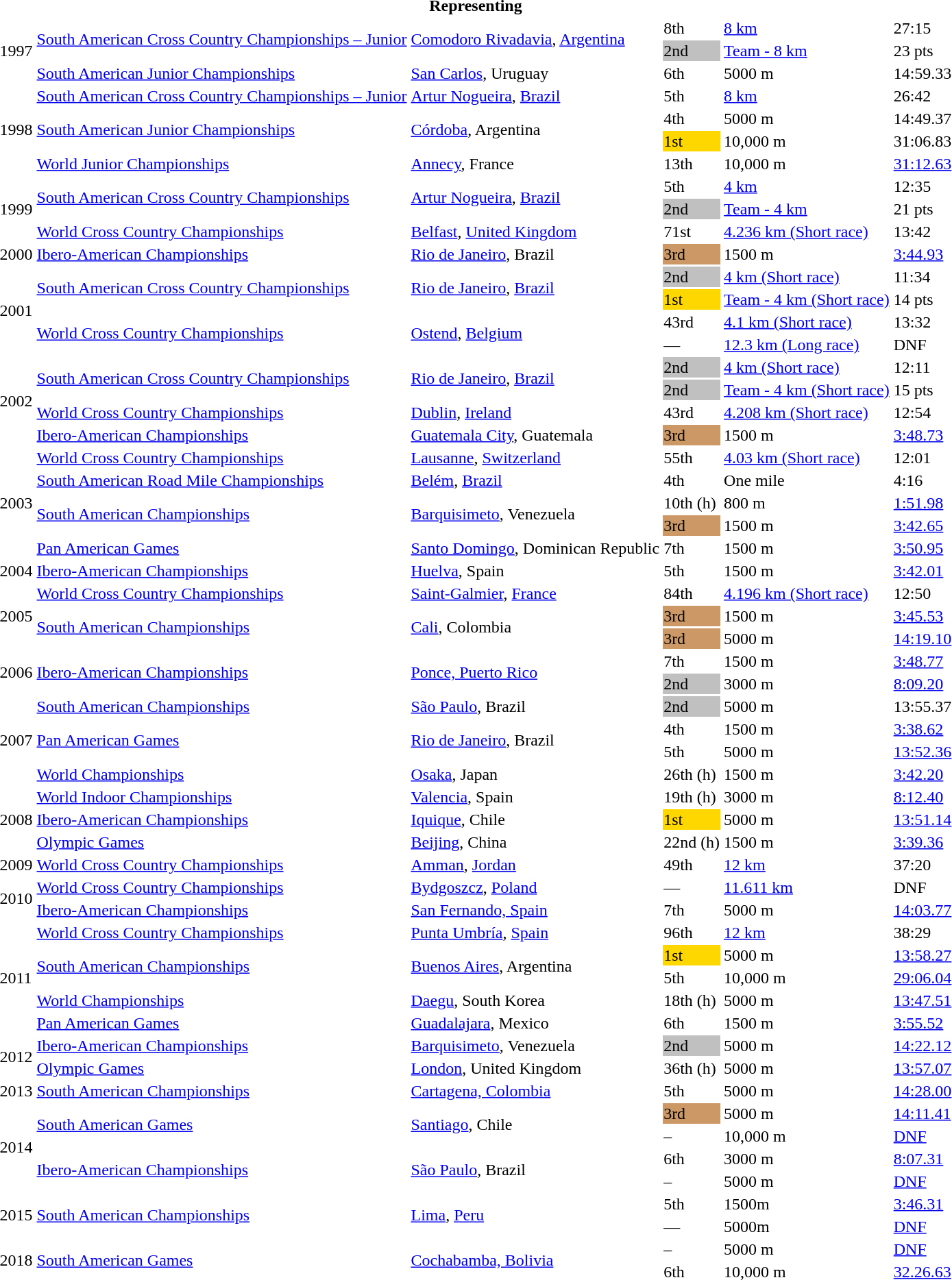<table>
<tr>
<th colspan="6">Representing </th>
</tr>
<tr>
<td rowspan=3>1997</td>
<td rowspan=2><a href='#'>South American Cross Country Championships – Junior</a></td>
<td rowspan=2><a href='#'>Comodoro Rivadavia</a>, <a href='#'>Argentina</a></td>
<td>8th</td>
<td><a href='#'>8 km</a></td>
<td>27:15</td>
</tr>
<tr>
<td bgcolor=silver>2nd</td>
<td><a href='#'>Team - 8 km</a></td>
<td>23 pts</td>
</tr>
<tr>
<td><a href='#'>South American Junior Championships</a></td>
<td><a href='#'>San Carlos</a>, Uruguay</td>
<td>6th</td>
<td>5000 m</td>
<td>14:59.33</td>
</tr>
<tr>
<td rowspan=4>1998</td>
<td><a href='#'>South American Cross Country Championships – Junior</a></td>
<td><a href='#'>Artur Nogueira</a>, <a href='#'>Brazil</a></td>
<td>5th</td>
<td><a href='#'>8 km</a></td>
<td>26:42</td>
</tr>
<tr>
<td rowspan=2><a href='#'>South American Junior Championships</a></td>
<td rowspan=2><a href='#'>Córdoba</a>, Argentina</td>
<td>4th</td>
<td>5000 m</td>
<td>14:49.37</td>
</tr>
<tr>
<td bgcolor=gold>1st</td>
<td>10,000 m</td>
<td>31:06.83</td>
</tr>
<tr>
<td><a href='#'>World Junior Championships</a></td>
<td><a href='#'>Annecy</a>, France</td>
<td>13th</td>
<td>10,000 m</td>
<td><a href='#'>31:12.63</a></td>
</tr>
<tr>
<td rowspan=3>1999</td>
<td rowspan=2><a href='#'>South American Cross Country Championships</a></td>
<td rowspan=2><a href='#'>Artur Nogueira</a>, <a href='#'>Brazil</a></td>
<td>5th</td>
<td><a href='#'>4 km</a></td>
<td>12:35</td>
</tr>
<tr>
<td bgcolor=silver>2nd</td>
<td><a href='#'>Team - 4 km</a></td>
<td>21 pts</td>
</tr>
<tr>
<td><a href='#'>World Cross Country Championships</a></td>
<td><a href='#'>Belfast</a>, <a href='#'>United Kingdom</a></td>
<td>71st</td>
<td><a href='#'>4.236 km (Short race)</a></td>
<td>13:42</td>
</tr>
<tr>
<td>2000</td>
<td><a href='#'>Ibero-American Championships</a></td>
<td><a href='#'>Rio de Janeiro</a>, Brazil</td>
<td bgcolor=cc9966>3rd</td>
<td>1500 m</td>
<td><a href='#'>3:44.93</a></td>
</tr>
<tr>
<td rowspan=4>2001</td>
<td rowspan=2><a href='#'>South American Cross Country Championships</a></td>
<td rowspan=2><a href='#'>Rio de Janeiro</a>, <a href='#'>Brazil</a></td>
<td bgcolor=silver>2nd</td>
<td><a href='#'>4 km (Short race)</a></td>
<td>11:34</td>
</tr>
<tr>
<td bgcolor=gold>1st</td>
<td><a href='#'>Team - 4 km (Short race)</a></td>
<td>14 pts</td>
</tr>
<tr>
<td rowspan=2><a href='#'>World Cross Country Championships</a></td>
<td rowspan=2><a href='#'>Ostend</a>, <a href='#'>Belgium</a></td>
<td>43rd</td>
<td><a href='#'>4.1 km (Short race)</a></td>
<td>13:32</td>
</tr>
<tr>
<td>—</td>
<td><a href='#'>12.3 km (Long race)</a></td>
<td>DNF</td>
</tr>
<tr>
<td rowspan=4>2002</td>
<td rowspan=2><a href='#'>South American Cross Country Championships</a></td>
<td rowspan=2><a href='#'>Rio de Janeiro</a>, <a href='#'>Brazil</a></td>
<td bgcolor=silver>2nd</td>
<td><a href='#'>4 km (Short race)</a></td>
<td>12:11</td>
</tr>
<tr>
<td bgcolor=silver>2nd</td>
<td><a href='#'>Team - 4 km (Short race)</a></td>
<td>15 pts</td>
</tr>
<tr>
<td><a href='#'>World Cross Country Championships</a></td>
<td><a href='#'>Dublin</a>, <a href='#'>Ireland</a></td>
<td>43rd</td>
<td><a href='#'>4.208 km (Short race)</a></td>
<td>12:54</td>
</tr>
<tr>
<td><a href='#'>Ibero-American Championships</a></td>
<td><a href='#'>Guatemala City</a>, Guatemala</td>
<td bgcolor=cc9966>3rd</td>
<td>1500 m</td>
<td><a href='#'>3:48.73</a></td>
</tr>
<tr>
<td rowspan=5>2003</td>
<td><a href='#'>World Cross Country Championships</a></td>
<td><a href='#'>Lausanne</a>, <a href='#'>Switzerland</a></td>
<td>55th</td>
<td><a href='#'>4.03 km (Short race)</a></td>
<td>12:01</td>
</tr>
<tr>
<td><a href='#'>South American Road Mile Championships</a></td>
<td><a href='#'>Belém</a>, <a href='#'>Brazil</a></td>
<td>4th</td>
<td>One mile</td>
<td>4:16</td>
</tr>
<tr>
<td rowspan=2><a href='#'>South American Championships</a></td>
<td rowspan=2><a href='#'>Barquisimeto</a>, Venezuela</td>
<td>10th (h)</td>
<td>800 m</td>
<td><a href='#'>1:51.98</a></td>
</tr>
<tr>
<td bgcolor=cc9966>3rd</td>
<td>1500 m</td>
<td><a href='#'>3:42.65</a></td>
</tr>
<tr>
<td><a href='#'>Pan American Games</a></td>
<td><a href='#'>Santo Domingo</a>, Dominican Republic</td>
<td>7th</td>
<td>1500 m</td>
<td><a href='#'>3:50.95</a></td>
</tr>
<tr>
<td>2004</td>
<td><a href='#'>Ibero-American Championships</a></td>
<td><a href='#'>Huelva</a>, Spain</td>
<td>5th</td>
<td>1500 m</td>
<td><a href='#'>3:42.01</a></td>
</tr>
<tr>
<td rowspan=3>2005</td>
<td><a href='#'>World Cross Country Championships</a></td>
<td><a href='#'>Saint-Galmier</a>, <a href='#'>France</a></td>
<td>84th</td>
<td><a href='#'>4.196 km (Short race)</a></td>
<td>12:50</td>
</tr>
<tr>
<td rowspan=2><a href='#'>South American Championships</a></td>
<td rowspan=2><a href='#'>Cali</a>, Colombia</td>
<td bgcolor=cc9966>3rd</td>
<td>1500 m</td>
<td><a href='#'>3:45.53</a></td>
</tr>
<tr>
<td bgcolor=cc9966>3rd</td>
<td>5000 m</td>
<td><a href='#'>14:19.10</a></td>
</tr>
<tr>
<td rowspan=2>2006</td>
<td rowspan=2><a href='#'>Ibero-American Championships</a></td>
<td rowspan=2><a href='#'>Ponce, Puerto Rico</a></td>
<td>7th</td>
<td>1500 m</td>
<td><a href='#'>3:48.77</a></td>
</tr>
<tr>
<td bgcolor=silver>2nd</td>
<td>3000 m</td>
<td><a href='#'>8:09.20</a></td>
</tr>
<tr>
<td rowspan=4>2007</td>
<td><a href='#'>South American Championships</a></td>
<td><a href='#'>São Paulo</a>, Brazil</td>
<td bgcolor=silver>2nd</td>
<td>5000 m</td>
<td>13:55.37</td>
</tr>
<tr>
<td rowspan=2><a href='#'>Pan American Games</a></td>
<td rowspan=2><a href='#'>Rio de Janeiro</a>, Brazil</td>
<td>4th</td>
<td>1500 m</td>
<td><a href='#'>3:38.62</a></td>
</tr>
<tr>
<td>5th</td>
<td>5000 m</td>
<td><a href='#'>13:52.36</a></td>
</tr>
<tr>
<td><a href='#'>World Championships</a></td>
<td><a href='#'>Osaka</a>, Japan</td>
<td>26th (h)</td>
<td>1500 m</td>
<td><a href='#'>3:42.20</a></td>
</tr>
<tr>
<td rowspan=3>2008</td>
<td><a href='#'>World Indoor Championships</a></td>
<td><a href='#'>Valencia</a>, Spain</td>
<td>19th (h)</td>
<td>3000 m</td>
<td><a href='#'>8:12.40</a></td>
</tr>
<tr>
<td><a href='#'>Ibero-American Championships</a></td>
<td><a href='#'>Iquique</a>, Chile</td>
<td bgcolor=gold>1st</td>
<td>5000 m</td>
<td><a href='#'>13:51.14</a></td>
</tr>
<tr>
<td><a href='#'>Olympic Games</a></td>
<td><a href='#'>Beijing</a>, China</td>
<td>22nd (h)</td>
<td>1500 m</td>
<td><a href='#'>3:39.36</a></td>
</tr>
<tr>
<td>2009</td>
<td><a href='#'>World Cross Country Championships</a></td>
<td><a href='#'>Amman</a>, <a href='#'>Jordan</a></td>
<td>49th</td>
<td><a href='#'>12 km</a></td>
<td>37:20</td>
</tr>
<tr>
<td rowspan=2>2010</td>
<td><a href='#'>World Cross Country Championships</a></td>
<td><a href='#'>Bydgoszcz</a>, <a href='#'>Poland</a></td>
<td>—</td>
<td><a href='#'>11.611 km</a></td>
<td>DNF</td>
</tr>
<tr>
<td><a href='#'>Ibero-American Championships</a></td>
<td><a href='#'>San Fernando, Spain</a></td>
<td>7th</td>
<td>5000 m</td>
<td><a href='#'>14:03.77</a></td>
</tr>
<tr>
<td rowspan=5>2011</td>
<td><a href='#'>World Cross Country Championships</a></td>
<td><a href='#'>Punta Umbría</a>, <a href='#'>Spain</a></td>
<td>96th</td>
<td><a href='#'>12 km</a></td>
<td>38:29</td>
</tr>
<tr>
<td rowspan=2><a href='#'>South American Championships</a></td>
<td rowspan=2><a href='#'>Buenos Aires</a>, Argentina</td>
<td bgcolor=gold>1st</td>
<td>5000 m</td>
<td><a href='#'>13:58.27</a></td>
</tr>
<tr>
<td>5th</td>
<td>10,000 m</td>
<td><a href='#'>29:06.04</a></td>
</tr>
<tr>
<td><a href='#'>World Championships</a></td>
<td><a href='#'>Daegu</a>, South Korea</td>
<td>18th (h)</td>
<td>5000 m</td>
<td><a href='#'>13:47.51</a></td>
</tr>
<tr>
<td><a href='#'>Pan American Games</a></td>
<td><a href='#'>Guadalajara</a>, Mexico</td>
<td>6th</td>
<td>1500 m</td>
<td><a href='#'>3:55.52</a></td>
</tr>
<tr>
<td rowspan=2>2012</td>
<td><a href='#'>Ibero-American Championships</a></td>
<td><a href='#'>Barquisimeto</a>, Venezuela</td>
<td bgcolor=silver>2nd</td>
<td>5000 m</td>
<td><a href='#'>14:22.12</a></td>
</tr>
<tr>
<td><a href='#'>Olympic Games</a></td>
<td><a href='#'>London</a>, United Kingdom</td>
<td>36th (h)</td>
<td>5000 m</td>
<td><a href='#'>13:57.07</a></td>
</tr>
<tr>
<td>2013</td>
<td><a href='#'>South American Championships</a></td>
<td><a href='#'>Cartagena, Colombia</a></td>
<td>5th</td>
<td>5000 m</td>
<td><a href='#'>14:28.00</a></td>
</tr>
<tr>
<td rowspan=4>2014</td>
<td rowspan=2><a href='#'>South American Games</a></td>
<td rowspan=2><a href='#'>Santiago</a>, Chile</td>
<td bgcolor=cc9966>3rd</td>
<td>5000 m</td>
<td><a href='#'>14:11.41</a></td>
</tr>
<tr>
<td>–</td>
<td>10,000 m</td>
<td><a href='#'>DNF</a></td>
</tr>
<tr>
<td rowspan=2><a href='#'>Ibero-American Championships</a></td>
<td rowspan=2><a href='#'>São Paulo</a>, Brazil</td>
<td>6th</td>
<td>3000 m</td>
<td><a href='#'>8:07.31</a></td>
</tr>
<tr>
<td>–</td>
<td>5000 m</td>
<td><a href='#'>DNF</a></td>
</tr>
<tr>
<td rowspan=2>2015</td>
<td rowspan=2><a href='#'>South American Championships</a></td>
<td rowspan=2><a href='#'>Lima</a>, <a href='#'>Peru</a></td>
<td>5th</td>
<td>1500m</td>
<td><a href='#'>3:46.31</a></td>
</tr>
<tr>
<td>—</td>
<td>5000m</td>
<td><a href='#'>DNF</a></td>
</tr>
<tr>
<td rowspan=2>2018</td>
<td rowspan=2><a href='#'>South American Games</a></td>
<td rowspan=2><a href='#'>Cochabamba, Bolivia</a></td>
<td>–</td>
<td>5000 m</td>
<td><a href='#'>DNF</a></td>
</tr>
<tr>
<td>6th</td>
<td>10,000 m</td>
<td><a href='#'>32.26.63</a></td>
</tr>
</table>
